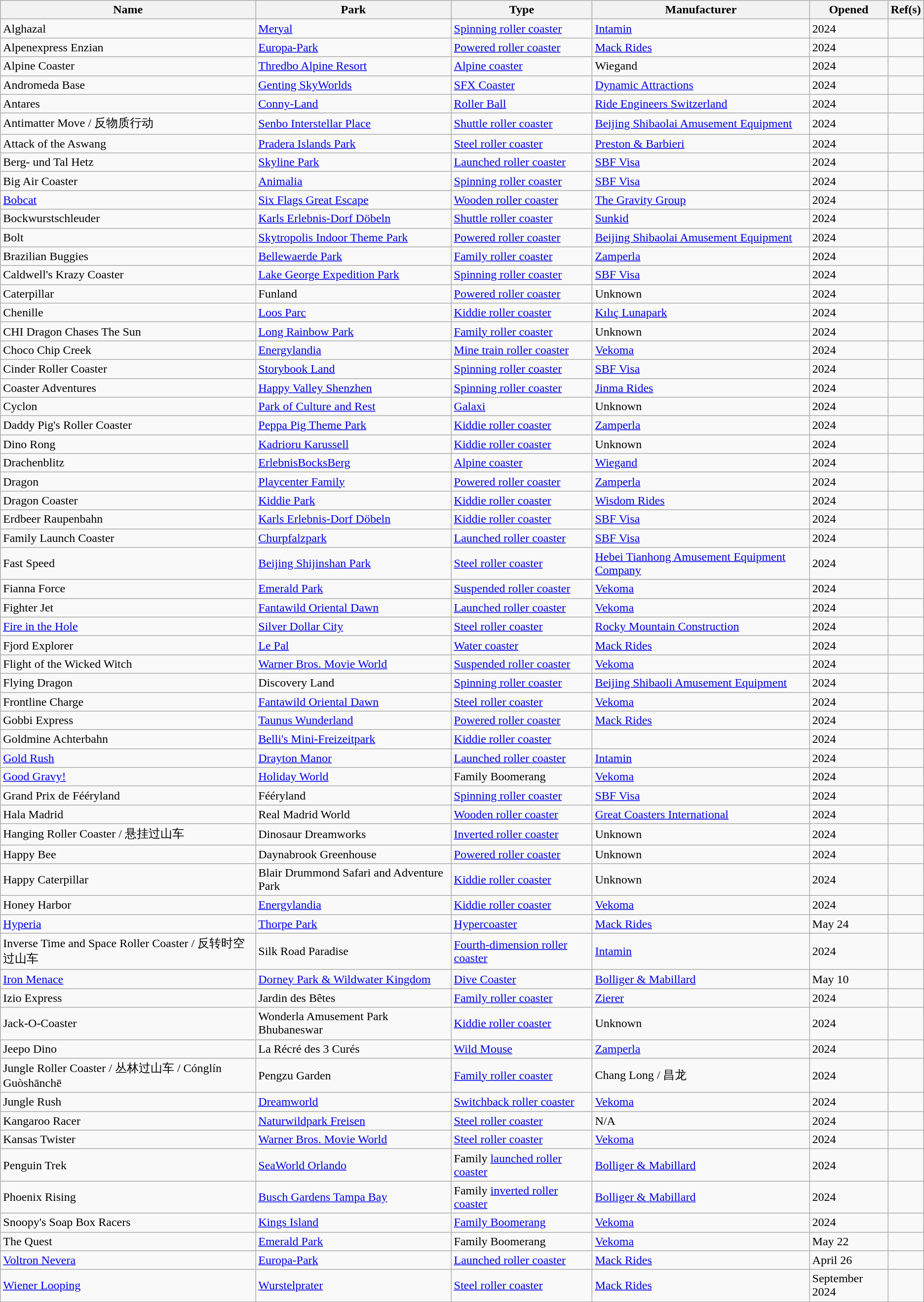<table class="wikitable">
<tr>
<th>Name</th>
<th>Park</th>
<th>Type</th>
<th>Manufacturer</th>
<th>Opened</th>
<th class="unsortable">Ref(s)</th>
</tr>
<tr>
<td>Alghazal</td>
<td><a href='#'>Meryal</a></td>
<td><a href='#'>Spinning roller coaster</a></td>
<td><a href='#'>Intamin</a></td>
<td>2024</td>
<td></td>
</tr>
<tr>
<td>Alpenexpress Enzian</td>
<td><a href='#'>Europa-Park</a></td>
<td><a href='#'>Powered roller coaster</a></td>
<td><a href='#'>Mack Rides</a></td>
<td>2024</td>
<td></td>
</tr>
<tr>
<td>Alpine Coaster</td>
<td><a href='#'>Thredbo Alpine Resort</a></td>
<td><a href='#'>Alpine coaster</a></td>
<td>Wiegand</td>
<td>2024</td>
<td></td>
</tr>
<tr>
<td>Andromeda Base</td>
<td><a href='#'>Genting SkyWorlds</a></td>
<td><a href='#'>SFX Coaster</a></td>
<td><a href='#'>Dynamic Attractions</a></td>
<td>2024</td>
<td></td>
</tr>
<tr>
<td>Antares</td>
<td><a href='#'>Conny-Land</a></td>
<td><a href='#'>Roller Ball</a></td>
<td><a href='#'>Ride Engineers Switzerland</a></td>
<td>2024</td>
<td></td>
</tr>
<tr>
<td>Antimatter Move / 反物质行动</td>
<td><a href='#'>Senbo Interstellar Place</a></td>
<td><a href='#'>Shuttle roller coaster</a></td>
<td><a href='#'>Beijing Shibaolai Amusement Equipment</a></td>
<td>2024</td>
<td></td>
</tr>
<tr>
<td>Attack of the Aswang</td>
<td><a href='#'>Pradera Islands Park</a></td>
<td><a href='#'>Steel roller coaster</a></td>
<td><a href='#'>Preston & Barbieri</a></td>
<td>2024</td>
<td></td>
</tr>
<tr>
<td>Berg- und Tal Hetz</td>
<td><a href='#'>Skyline Park</a></td>
<td><a href='#'>Launched roller coaster</a></td>
<td><a href='#'>SBF Visa</a></td>
<td>2024</td>
<td></td>
</tr>
<tr>
<td>Big Air Coaster</td>
<td><a href='#'>Animalia</a></td>
<td><a href='#'>Spinning roller coaster</a></td>
<td><a href='#'>SBF Visa</a></td>
<td>2024</td>
<td></td>
</tr>
<tr>
<td><a href='#'>Bobcat</a></td>
<td><a href='#'>Six Flags Great Escape</a></td>
<td><a href='#'>Wooden roller coaster</a></td>
<td><a href='#'>The Gravity Group</a></td>
<td>2024</td>
<td></td>
</tr>
<tr>
<td>Bockwurstschleuder</td>
<td><a href='#'>Karls Erlebnis-Dorf Döbeln</a></td>
<td><a href='#'>Shuttle roller coaster</a></td>
<td><a href='#'>Sunkid</a></td>
<td>2024</td>
<td></td>
</tr>
<tr>
<td>Bolt</td>
<td><a href='#'>Skytropolis Indoor Theme Park</a></td>
<td><a href='#'>Powered roller coaster</a></td>
<td><a href='#'>Beijing Shibaolai Amusement Equipment</a></td>
<td>2024</td>
<td></td>
</tr>
<tr>
<td>Brazilian Buggies</td>
<td><a href='#'>Bellewaerde Park</a></td>
<td><a href='#'>Family roller coaster</a></td>
<td><a href='#'>Zamperla</a></td>
<td>2024</td>
<td></td>
</tr>
<tr>
<td>Caldwell's Krazy Coaster</td>
<td><a href='#'>Lake George Expedition Park</a></td>
<td><a href='#'>Spinning roller coaster</a></td>
<td><a href='#'>SBF Visa</a></td>
<td>2024</td>
<td></td>
</tr>
<tr>
<td>Caterpillar</td>
<td>Funland</td>
<td><a href='#'>Powered roller coaster</a></td>
<td>Unknown</td>
<td>2024</td>
<td></td>
</tr>
<tr>
<td>Chenille</td>
<td><a href='#'>Loos Parc</a></td>
<td><a href='#'>Kiddie roller coaster</a></td>
<td><a href='#'>Kılıç Lunapark</a></td>
<td>2024</td>
<td></td>
</tr>
<tr>
<td>CHI Dragon Chases The Sun</td>
<td><a href='#'>Long Rainbow Park</a></td>
<td><a href='#'>Family roller coaster</a></td>
<td>Unknown</td>
<td>2024</td>
<td></td>
</tr>
<tr>
<td>Choco Chip Creek</td>
<td><a href='#'>Energylandia</a></td>
<td><a href='#'>Mine train roller coaster</a></td>
<td><a href='#'>Vekoma</a></td>
<td>2024</td>
<td></td>
</tr>
<tr>
<td>Cinder Roller Coaster</td>
<td><a href='#'>Storybook Land</a></td>
<td><a href='#'>Spinning roller coaster</a></td>
<td><a href='#'>SBF Visa</a></td>
<td>2024</td>
<td></td>
</tr>
<tr>
<td>Coaster Adventures</td>
<td><a href='#'>Happy Valley Shenzhen</a></td>
<td><a href='#'>Spinning roller coaster</a></td>
<td><a href='#'>Jinma Rides</a></td>
<td>2024</td>
<td></td>
</tr>
<tr>
<td>Cyclon</td>
<td><a href='#'>Park of Culture and Rest</a></td>
<td><a href='#'>Galaxi</a></td>
<td>Unknown</td>
<td>2024</td>
<td></td>
</tr>
<tr>
<td>Daddy Pig's Roller Coaster</td>
<td><a href='#'>Peppa Pig Theme Park</a></td>
<td><a href='#'>Kiddie roller coaster</a></td>
<td><a href='#'>Zamperla</a></td>
<td>2024</td>
<td></td>
</tr>
<tr>
<td>Dino Rong</td>
<td><a href='#'>Kadrioru Karussell</a></td>
<td><a href='#'>Kiddie roller coaster</a></td>
<td>Unknown</td>
<td>2024</td>
<td></td>
</tr>
<tr>
<td>Drachenblitz</td>
<td><a href='#'>ErlebnisBocksBerg</a></td>
<td><a href='#'>Alpine coaster</a></td>
<td><a href='#'>Wiegand</a></td>
<td>2024</td>
<td></td>
</tr>
<tr>
<td>Dragon</td>
<td><a href='#'>Playcenter Family</a></td>
<td><a href='#'>Powered roller coaster</a></td>
<td><a href='#'>Zamperla</a></td>
<td>2024</td>
<td></td>
</tr>
<tr>
<td>Dragon Coaster</td>
<td><a href='#'>Kiddie Park</a></td>
<td><a href='#'>Kiddie roller coaster</a></td>
<td><a href='#'>Wisdom Rides</a></td>
<td>2024</td>
<td></td>
</tr>
<tr>
<td>Erdbeer Raupenbahn</td>
<td><a href='#'>Karls Erlebnis-Dorf Döbeln</a></td>
<td><a href='#'>Kiddie roller coaster</a></td>
<td><a href='#'>SBF Visa</a></td>
<td>2024</td>
<td></td>
</tr>
<tr>
<td>Family Launch Coaster</td>
<td><a href='#'>Churpfalzpark</a></td>
<td><a href='#'>Launched roller coaster</a></td>
<td><a href='#'>SBF Visa</a></td>
<td>2024</td>
<td></td>
</tr>
<tr>
<td>Fast Speed</td>
<td><a href='#'>Beijing Shijinshan Park</a></td>
<td><a href='#'>Steel roller coaster</a></td>
<td><a href='#'>Hebei Tianhong Amusement Equipment Company</a></td>
<td>2024</td>
<td></td>
</tr>
<tr>
<td>Fianna Force</td>
<td><a href='#'>Emerald Park</a></td>
<td><a href='#'>Suspended roller coaster</a></td>
<td><a href='#'>Vekoma</a></td>
<td>2024</td>
<td></td>
</tr>
<tr>
<td>Fighter Jet</td>
<td><a href='#'>Fantawild Oriental Dawn</a></td>
<td><a href='#'>Launched roller coaster</a></td>
<td><a href='#'>Vekoma</a></td>
<td>2024</td>
<td></td>
</tr>
<tr>
<td><a href='#'>Fire in the Hole</a></td>
<td><a href='#'>Silver Dollar City</a></td>
<td><a href='#'>Steel roller coaster</a></td>
<td><a href='#'>Rocky Mountain Construction</a></td>
<td>2024</td>
<td></td>
</tr>
<tr>
<td>Fjord Explorer</td>
<td><a href='#'>Le Pal</a></td>
<td><a href='#'>Water coaster</a></td>
<td><a href='#'>Mack Rides</a></td>
<td>2024</td>
<td></td>
</tr>
<tr>
<td>Flight of the Wicked Witch</td>
<td><a href='#'>Warner Bros. Movie World</a></td>
<td><a href='#'>Suspended roller coaster</a></td>
<td><a href='#'>Vekoma</a></td>
<td>2024</td>
<td></td>
</tr>
<tr>
<td>Flying Dragon</td>
<td>Discovery Land</td>
<td><a href='#'>Spinning roller coaster</a></td>
<td><a href='#'>Beijing Shibaoli Amusement Equipment</a></td>
<td>2024</td>
<td></td>
</tr>
<tr>
<td>Frontline Charge</td>
<td><a href='#'>Fantawild Oriental Dawn</a></td>
<td><a href='#'>Steel roller coaster</a></td>
<td><a href='#'>Vekoma</a></td>
<td>2024</td>
<td></td>
</tr>
<tr>
<td>Gobbi Express</td>
<td><a href='#'>Taunus Wunderland</a></td>
<td><a href='#'>Powered roller coaster</a></td>
<td><a href='#'>Mack Rides</a></td>
<td>2024</td>
<td></td>
</tr>
<tr>
<td>Goldmine Achterbahn</td>
<td><a href='#'>Belli's Mini-Freizeitpark</a></td>
<td><a href='#'>Kiddie roller coaster</a></td>
<td></td>
<td>2024</td>
<td></td>
</tr>
<tr>
<td><a href='#'>Gold Rush</a></td>
<td><a href='#'>Drayton Manor</a></td>
<td><a href='#'>Launched roller coaster</a></td>
<td><a href='#'>Intamin</a></td>
<td>2024</td>
<td></td>
</tr>
<tr>
<td><a href='#'>Good Gravy!</a></td>
<td><a href='#'>Holiday World</a></td>
<td>Family Boomerang</td>
<td><a href='#'>Vekoma</a></td>
<td>2024</td>
<td></td>
</tr>
<tr>
<td>Grand Prix de Fééryland</td>
<td>Fééryland</td>
<td><a href='#'>Spinning roller coaster</a></td>
<td><a href='#'>SBF Visa</a></td>
<td>2024</td>
<td></td>
</tr>
<tr>
<td>Hala Madrid</td>
<td>Real Madrid World</td>
<td><a href='#'>Wooden roller coaster</a></td>
<td><a href='#'>Great Coasters International</a></td>
<td>2024</td>
<td></td>
</tr>
<tr>
<td>Hanging Roller Coaster / 悬挂过山车</td>
<td>Dinosaur Dreamworks</td>
<td><a href='#'>Inverted roller coaster</a></td>
<td>Unknown</td>
<td>2024</td>
<td></td>
</tr>
<tr>
<td>Happy Bee</td>
<td>Daynabrook Greenhouse</td>
<td><a href='#'>Powered roller coaster</a></td>
<td>Unknown</td>
<td>2024</td>
<td></td>
</tr>
<tr>
<td>Happy Caterpillar</td>
<td>Blair Drummond Safari and Adventure Park</td>
<td><a href='#'>Kiddie roller coaster</a></td>
<td>Unknown</td>
<td>2024</td>
<td></td>
</tr>
<tr>
<td>Honey Harbor</td>
<td><a href='#'>Energylandia</a></td>
<td><a href='#'>Kiddie roller coaster</a></td>
<td><a href='#'>Vekoma</a></td>
<td>2024</td>
<td></td>
</tr>
<tr>
<td><a href='#'>Hyperia</a></td>
<td><a href='#'>Thorpe Park</a></td>
<td><a href='#'>Hypercoaster</a></td>
<td><a href='#'>Mack Rides</a></td>
<td>May 24</td>
<td></td>
</tr>
<tr>
<td>Inverse Time and Space Roller Coaster / 反转时空过山车</td>
<td>Silk Road Paradise</td>
<td><a href='#'>Fourth-dimension roller coaster</a></td>
<td><a href='#'>Intamin</a></td>
<td>2024</td>
<td></td>
</tr>
<tr>
<td><a href='#'>Iron Menace</a></td>
<td><a href='#'>Dorney Park & Wildwater Kingdom</a></td>
<td><a href='#'>Dive Coaster</a></td>
<td><a href='#'>Bolliger & Mabillard</a></td>
<td>May 10</td>
<td></td>
</tr>
<tr>
<td>Izio Express</td>
<td>Jardin des Bêtes</td>
<td><a href='#'>Family roller coaster</a></td>
<td><a href='#'>Zierer</a></td>
<td>2024</td>
<td></td>
</tr>
<tr>
<td>Jack-O-Coaster</td>
<td>Wonderla Amusement Park Bhubaneswar</td>
<td><a href='#'>Kiddie roller coaster</a></td>
<td>Unknown</td>
<td>2024</td>
<td></td>
</tr>
<tr>
<td>Jeepo Dino</td>
<td>La Récré des 3 Curés</td>
<td><a href='#'>Wild Mouse</a></td>
<td><a href='#'>Zamperla</a></td>
<td>2024</td>
<td></td>
</tr>
<tr>
<td>Jungle Roller Coaster / 丛林过山车 / Cónglín Guòshānchē</td>
<td>Pengzu Garden</td>
<td><a href='#'>Family roller coaster</a></td>
<td>Chang Long / 昌龙</td>
<td>2024</td>
<td></td>
</tr>
<tr>
<td>Jungle Rush</td>
<td><a href='#'>Dreamworld</a></td>
<td><a href='#'>Switchback roller coaster</a></td>
<td><a href='#'>Vekoma</a></td>
<td>2024</td>
<td></td>
</tr>
<tr>
<td>Kangaroo Racer</td>
<td><a href='#'>Naturwildpark Freisen</a></td>
<td><a href='#'>Steel roller coaster</a></td>
<td>N/A</td>
<td>2024</td>
<td></td>
</tr>
<tr>
<td>Kansas Twister</td>
<td><a href='#'>Warner Bros. Movie World</a></td>
<td><a href='#'>Steel roller coaster</a></td>
<td><a href='#'>Vekoma</a></td>
<td>2024</td>
<td></td>
</tr>
<tr>
<td>Penguin Trek</td>
<td><a href='#'>SeaWorld Orlando</a></td>
<td>Family <a href='#'>launched roller coaster</a></td>
<td><a href='#'>Bolliger & Mabillard</a></td>
<td>2024</td>
<td></td>
</tr>
<tr>
<td>Phoenix Rising</td>
<td><a href='#'>Busch Gardens Tampa Bay</a></td>
<td>Family <a href='#'>inverted roller coaster</a></td>
<td><a href='#'>Bolliger & Mabillard</a></td>
<td>2024</td>
<td></td>
</tr>
<tr>
<td>Snoopy's Soap Box Racers</td>
<td><a href='#'>Kings Island</a></td>
<td><a href='#'>Family Boomerang</a></td>
<td><a href='#'>Vekoma</a></td>
<td>2024</td>
<td></td>
</tr>
<tr>
<td>The Quest</td>
<td><a href='#'>Emerald Park</a></td>
<td>Family Boomerang</td>
<td><a href='#'>Vekoma</a></td>
<td>May 22</td>
<td></td>
</tr>
<tr>
<td><a href='#'>Voltron Nevera</a></td>
<td><a href='#'>Europa-Park</a></td>
<td><a href='#'>Launched roller coaster</a></td>
<td><a href='#'>Mack Rides</a></td>
<td>April 26</td>
<td></td>
</tr>
<tr>
<td><a href='#'>Wiener Looping</a></td>
<td><a href='#'>Wurstelprater</a></td>
<td><a href='#'>Steel roller coaster</a></td>
<td><a href='#'>Mack Rides</a></td>
<td>September 2024</td>
<td></td>
</tr>
</table>
